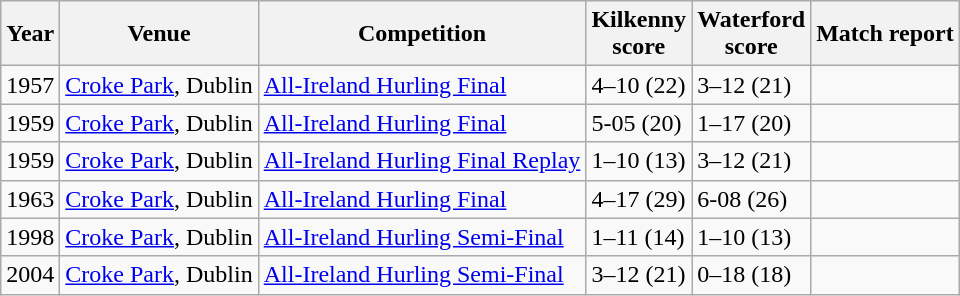<table class="wikitable">
<tr>
<th style="width:30px; text-align:center;">Year</th>
<th>Venue</th>
<th>Competition</th>
<th>Kilkenny <br> score</th>
<th>Waterford <br> score</th>
<th>Match report</th>
</tr>
<tr>
<td>1957</td>
<td><a href='#'>Croke Park</a>, Dublin</td>
<td><a href='#'>All-Ireland Hurling Final</a></td>
<td>4–10 (22)</td>
<td>3–12 (21)</td>
<td></td>
</tr>
<tr>
<td>1959</td>
<td><a href='#'>Croke Park</a>, Dublin</td>
<td><a href='#'>All-Ireland Hurling Final</a></td>
<td>5-05 (20)</td>
<td>1–17 (20)</td>
<td></td>
</tr>
<tr>
<td>1959</td>
<td><a href='#'>Croke Park</a>, Dublin</td>
<td><a href='#'>All-Ireland Hurling Final Replay</a></td>
<td>1–10 (13)</td>
<td>3–12 (21)</td>
<td></td>
</tr>
<tr>
<td>1963</td>
<td><a href='#'>Croke Park</a>, Dublin</td>
<td><a href='#'>All-Ireland Hurling Final</a></td>
<td>4–17 (29)</td>
<td>6-08 (26)</td>
<td></td>
</tr>
<tr>
<td>1998</td>
<td><a href='#'>Croke Park</a>, Dublin</td>
<td><a href='#'>All-Ireland Hurling Semi-Final</a></td>
<td>1–11 (14)</td>
<td>1–10 (13)</td>
<td></td>
</tr>
<tr>
<td>2004</td>
<td><a href='#'>Croke Park</a>, Dublin</td>
<td><a href='#'>All-Ireland Hurling Semi-Final</a></td>
<td>3–12 (21)</td>
<td>0–18 (18)</td>
<td></td>
</tr>
</table>
